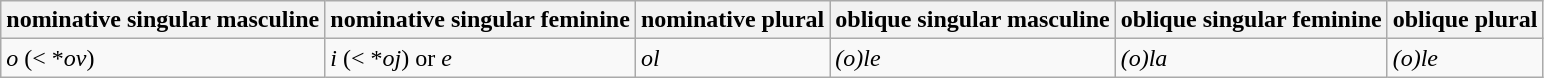<table class="wikitable">
<tr>
<th>nominative singular masculine</th>
<th>nominative singular feminine</th>
<th>nominative plural</th>
<th>oblique singular masculine</th>
<th>oblique singular feminine</th>
<th>oblique plural</th>
</tr>
<tr>
<td><em>o</em> (< *<em>ov</em>)</td>
<td><em>i</em> (< *<em>oj</em>) or <em>e</em></td>
<td><em>ol</em></td>
<td><em>(o)le</em></td>
<td><em>(o)la</em></td>
<td><em>(o)le</em></td>
</tr>
</table>
